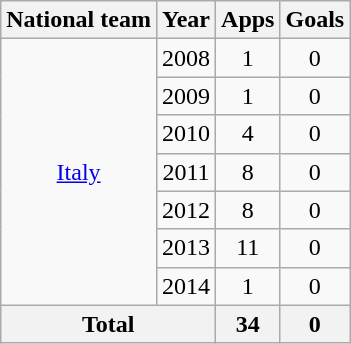<table class="wikitable" style="text-align:center">
<tr>
<th>National team</th>
<th>Year</th>
<th>Apps</th>
<th>Goals</th>
</tr>
<tr>
<td rowspan="7"><a href='#'>Italy</a></td>
<td>2008</td>
<td>1</td>
<td>0</td>
</tr>
<tr>
<td>2009</td>
<td>1</td>
<td>0</td>
</tr>
<tr>
<td>2010</td>
<td>4</td>
<td>0</td>
</tr>
<tr>
<td>2011</td>
<td>8</td>
<td>0</td>
</tr>
<tr>
<td>2012</td>
<td>8</td>
<td>0</td>
</tr>
<tr>
<td>2013</td>
<td>11</td>
<td>0</td>
</tr>
<tr>
<td>2014</td>
<td>1</td>
<td>0</td>
</tr>
<tr>
<th colspan="2">Total</th>
<th>34</th>
<th>0</th>
</tr>
</table>
